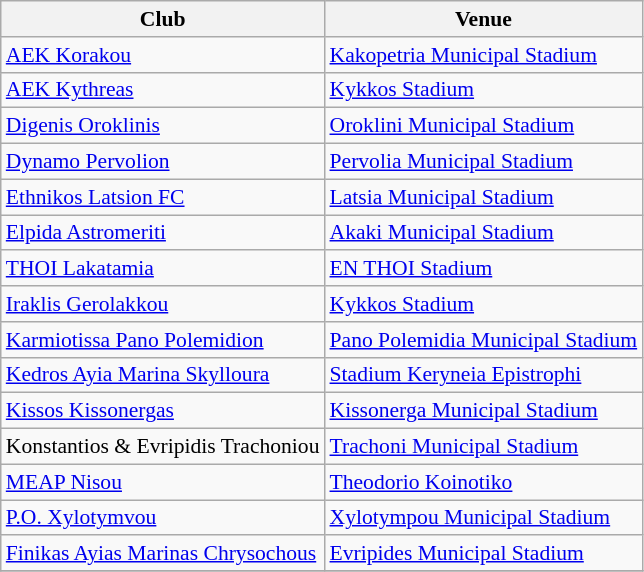<table class="wikitable" style="font-size:90%">
<tr>
<th>Club</th>
<th>Venue</th>
</tr>
<tr>
<td><a href='#'>AEK Korakou</a></td>
<td><a href='#'>Kakopetria Municipal Stadium</a></td>
</tr>
<tr>
<td><a href='#'>AEK Kythreas</a></td>
<td><a href='#'>Kykkos Stadium</a></td>
</tr>
<tr>
<td><a href='#'>Digenis Oroklinis</a></td>
<td><a href='#'>Oroklini Municipal Stadium</a></td>
</tr>
<tr>
<td><a href='#'>Dynamo Pervolion</a></td>
<td><a href='#'>Pervolia Municipal Stadium</a></td>
</tr>
<tr>
<td><a href='#'>Ethnikos Latsion FC</a></td>
<td><a href='#'>Latsia Municipal Stadium</a></td>
</tr>
<tr>
<td><a href='#'>Elpida Astromeriti</a></td>
<td><a href='#'>Akaki Municipal Stadium</a></td>
</tr>
<tr>
<td><a href='#'>THOI Lakatamia</a></td>
<td><a href='#'>EN THOI Stadium</a></td>
</tr>
<tr>
<td><a href='#'>Iraklis Gerolakkou</a></td>
<td><a href='#'>Kykkos Stadium</a></td>
</tr>
<tr>
<td><a href='#'>Karmiotissa Pano Polemidion</a></td>
<td><a href='#'>Pano Polemidia Municipal Stadium</a></td>
</tr>
<tr>
<td><a href='#'>Kedros Ayia Marina Skylloura</a></td>
<td><a href='#'>Stadium Keryneia Epistrophi</a></td>
</tr>
<tr>
<td><a href='#'>Kissos Kissonergas</a></td>
<td><a href='#'>Kissonerga Municipal Stadium</a></td>
</tr>
<tr>
<td>Konstantios & Evripidis Trachoniou</td>
<td><a href='#'>Trachoni Municipal Stadium</a></td>
</tr>
<tr>
<td><a href='#'>MEAP Nisou</a></td>
<td><a href='#'>Theodorio Koinotiko</a></td>
</tr>
<tr>
<td><a href='#'>P.O. Xylotymvou</a></td>
<td><a href='#'>Xylotympou Municipal Stadium</a></td>
</tr>
<tr>
<td><a href='#'>Finikas Ayias Marinas Chrysochous</a></td>
<td><a href='#'>Evripides Municipal Stadium</a></td>
</tr>
<tr>
</tr>
</table>
